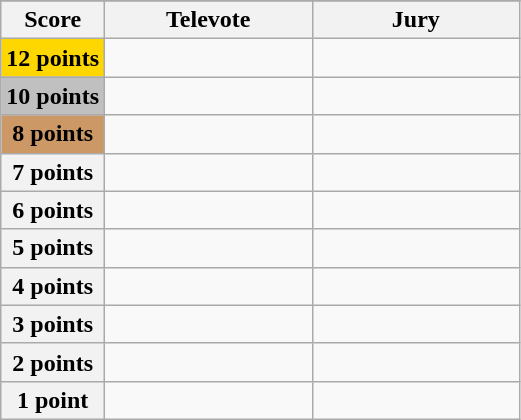<table class="wikitable">
<tr>
</tr>
<tr>
<th scope="col" width="20%">Score</th>
<th scope="col" width="40%">Televote</th>
<th scope="col" width="40%">Jury</th>
</tr>
<tr>
<th scope="row" style="background:gold">12 points</th>
<td></td>
<td></td>
</tr>
<tr>
<th scope="row" style="background:silver">10 points</th>
<td></td>
<td></td>
</tr>
<tr>
<th scope="row" style="background:#CC9966">8 points</th>
<td></td>
<td></td>
</tr>
<tr>
<th scope="row">7 points</th>
<td></td>
<td></td>
</tr>
<tr>
<th scope="row">6 points</th>
<td></td>
<td></td>
</tr>
<tr>
<th scope="row">5 points</th>
<td></td>
<td></td>
</tr>
<tr>
<th scope="row">4 points</th>
<td></td>
<td></td>
</tr>
<tr>
<th scope="row">3 points</th>
<td></td>
<td></td>
</tr>
<tr>
<th scope="row">2 points</th>
<td></td>
<td></td>
</tr>
<tr>
<th scope="row">1 point</th>
<td></td>
<td></td>
</tr>
</table>
